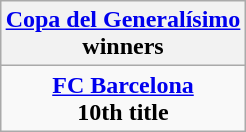<table class="wikitable" style="text-align: center; margin: 0 auto;">
<tr>
<th><a href='#'>Copa del Generalísimo</a><br>winners</th>
</tr>
<tr>
<td><strong><a href='#'>FC Barcelona</a></strong><br><strong>10th title</strong></td>
</tr>
</table>
